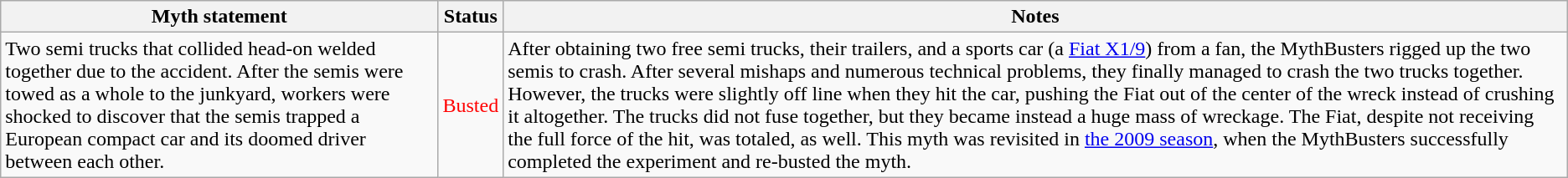<table class="wikitable plainrowheaders">
<tr>
<th>Myth statement</th>
<th>Status</th>
<th>Notes</th>
</tr>
<tr>
<td>Two semi trucks that collided head-on welded together due to the accident. After the semis were towed as a whole to the junkyard, workers were shocked to discover that the semis trapped a European compact car and its doomed driver between each other.</td>
<td style="color:red">Busted</td>
<td>After obtaining two free semi trucks, their trailers, and a sports car (a <a href='#'>Fiat X1/9</a>) from a fan, the MythBusters rigged up the two semis to crash. After several mishaps and numerous technical problems, they finally managed to crash the two trucks together. However, the trucks were slightly off line when they hit the car, pushing the Fiat out of the center of the wreck instead of crushing it altogether. The trucks did not fuse together, but they became instead a huge mass of wreckage. The Fiat, despite not receiving the full force of the hit, was totaled, as well. This myth was revisited in <a href='#'>the 2009 season</a>, when the MythBusters successfully completed the experiment and re-busted the myth.</td>
</tr>
</table>
